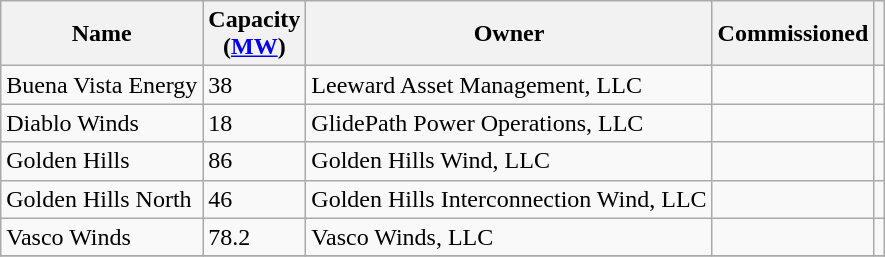<table class="wikitable sortable">
<tr>
<th>Name</th>
<th>Capacity <br>(<a href='#'>MW</a>)</th>
<th>Owner</th>
<th>Commissioned</th>
<th></th>
</tr>
<tr>
<td>Buena Vista Energy</td>
<td>38</td>
<td>Leeward Asset Management, LLC</td>
<td></td>
<td></td>
</tr>
<tr>
<td>Diablo Winds</td>
<td>18</td>
<td>GlidePath Power Operations, LLC</td>
<td></td>
<td></td>
</tr>
<tr>
<td>Golden Hills</td>
<td>86</td>
<td>Golden Hills Wind, LLC</td>
<td></td>
<td></td>
</tr>
<tr>
<td>Golden Hills North</td>
<td>46</td>
<td>Golden Hills Interconnection Wind, LLC</td>
<td></td>
<td></td>
</tr>
<tr>
<td>Vasco Winds</td>
<td>78.2</td>
<td>Vasco Winds, LLC</td>
<td></td>
<td></td>
</tr>
<tr>
</tr>
</table>
